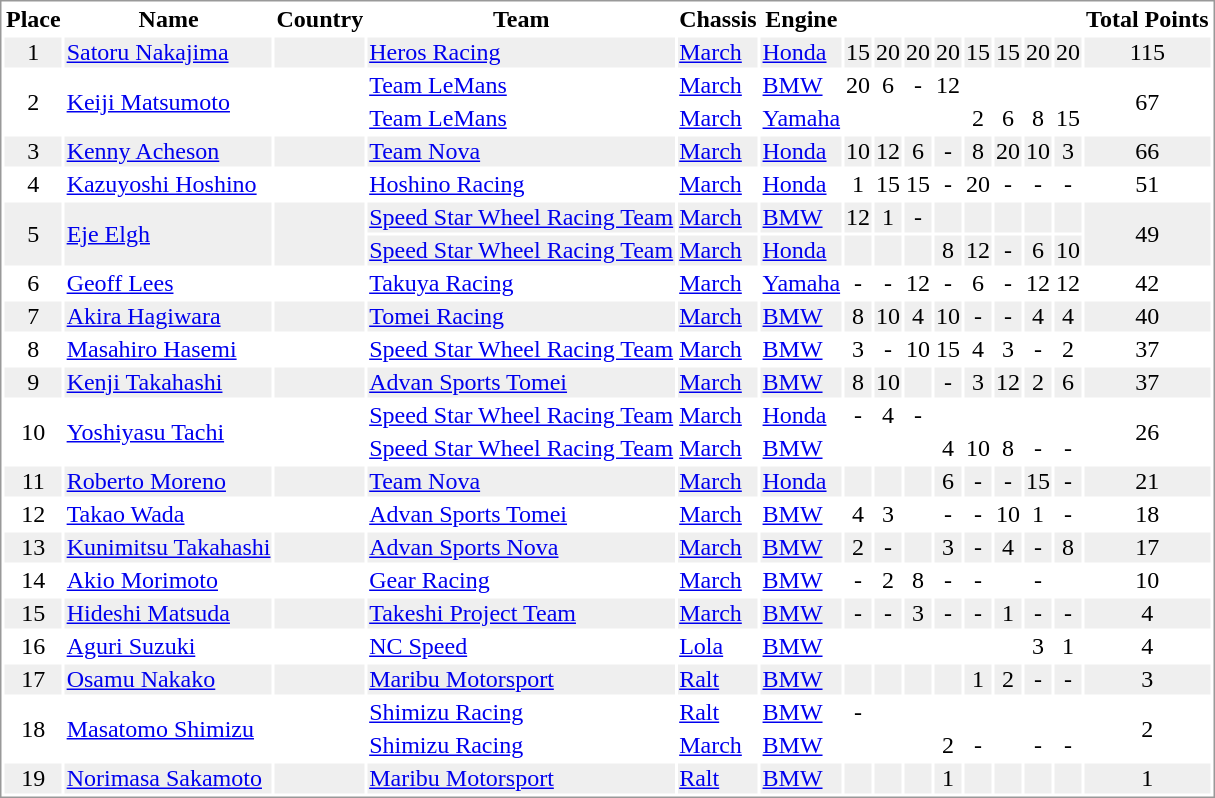<table border="0" style="border: 1px solid #999; background-color:#FFFFFF; text-align:center">
<tr>
<th>Place</th>
<th>Name</th>
<th>Country</th>
<th>Team</th>
<th>Chassis</th>
<th>Engine</th>
<th></th>
<th></th>
<th></th>
<th></th>
<th></th>
<th></th>
<th></th>
<th></th>
<th>Total Points</th>
</tr>
<tr style="background:#EFEFEF;">
<td>1</td>
<td align="left"><a href='#'>Satoru Nakajima</a></td>
<td align="left"></td>
<td align="left"><a href='#'>Heros Racing</a></td>
<td align="left"><a href='#'>March</a></td>
<td align="left"><a href='#'>Honda</a></td>
<td>15</td>
<td>20</td>
<td>20</td>
<td>20</td>
<td>15</td>
<td>15</td>
<td>20</td>
<td>20</td>
<td>115</td>
</tr>
<tr>
<td rowspan="2">2</td>
<td rowspan="2" align="left"><a href='#'>Keiji Matsumoto</a></td>
<td rowspan="2" align="left"></td>
<td align="left"><a href='#'>Team LeMans</a></td>
<td align="left"><a href='#'>March</a></td>
<td align="left"><a href='#'>BMW</a></td>
<td>20</td>
<td>6</td>
<td>-</td>
<td>12</td>
<td></td>
<td></td>
<td></td>
<td></td>
<td rowspan="2">67</td>
</tr>
<tr>
<td align="left"><a href='#'>Team LeMans</a></td>
<td align="left"><a href='#'>March</a></td>
<td align="left"><a href='#'>Yamaha</a></td>
<td></td>
<td></td>
<td></td>
<td></td>
<td>2</td>
<td>6</td>
<td>8</td>
<td>15</td>
</tr>
<tr style="background:#EFEFEF;">
<td>3</td>
<td align="left"><a href='#'>Kenny Acheson</a></td>
<td align="left"></td>
<td align="left"><a href='#'>Team Nova</a></td>
<td align="left"><a href='#'>March</a></td>
<td align="left"><a href='#'>Honda</a></td>
<td>10</td>
<td>12</td>
<td>6</td>
<td>-</td>
<td>8</td>
<td>20</td>
<td>10</td>
<td>3</td>
<td>66</td>
</tr>
<tr>
<td>4</td>
<td align="left"><a href='#'>Kazuyoshi Hoshino</a></td>
<td align="left"></td>
<td align="left"><a href='#'>Hoshino Racing</a></td>
<td align="left"><a href='#'>March</a></td>
<td align="left"><a href='#'>Honda</a></td>
<td>1</td>
<td>15</td>
<td>15</td>
<td>-</td>
<td>20</td>
<td>-</td>
<td>-</td>
<td>-</td>
<td>51</td>
</tr>
<tr style="background:#EFEFEF;">
<td rowspan="2">5</td>
<td rowspan="2" align="left"><a href='#'>Eje Elgh</a></td>
<td rowspan="2" align="left"></td>
<td align="left"><a href='#'>Speed Star Wheel Racing Team</a></td>
<td align="left"><a href='#'>March</a></td>
<td align="left"><a href='#'>BMW</a></td>
<td>12</td>
<td>1</td>
<td>-</td>
<td></td>
<td></td>
<td></td>
<td></td>
<td></td>
<td rowspan="2">49</td>
</tr>
<tr style="background:#EFEFEF;">
<td align="left"><a href='#'>Speed Star Wheel Racing Team</a></td>
<td align="left"><a href='#'>March</a></td>
<td align="left"><a href='#'>Honda</a></td>
<td></td>
<td></td>
<td></td>
<td>8</td>
<td>12</td>
<td>-</td>
<td>6</td>
<td>10</td>
</tr>
<tr>
<td>6</td>
<td align="left"><a href='#'>Geoff Lees</a></td>
<td align="left"></td>
<td align="left"><a href='#'>Takuya Racing</a></td>
<td align="left"><a href='#'>March</a></td>
<td align="left"><a href='#'>Yamaha</a></td>
<td>-</td>
<td>-</td>
<td>12</td>
<td>-</td>
<td>6</td>
<td>-</td>
<td>12</td>
<td>12</td>
<td>42</td>
</tr>
<tr style="background:#EFEFEF;">
<td>7</td>
<td align="left"><a href='#'>Akira Hagiwara</a></td>
<td align="left"></td>
<td align="left"><a href='#'>Tomei Racing</a></td>
<td align="left"><a href='#'>March</a></td>
<td align="left"><a href='#'>BMW</a></td>
<td>8</td>
<td>10</td>
<td>4</td>
<td>10</td>
<td>-</td>
<td>-</td>
<td>4</td>
<td>4</td>
<td>40</td>
</tr>
<tr>
<td>8</td>
<td align="left"><a href='#'>Masahiro Hasemi</a></td>
<td align="left"></td>
<td align="left"><a href='#'>Speed Star Wheel Racing Team</a></td>
<td align="left"><a href='#'>March</a></td>
<td align="left"><a href='#'>BMW</a></td>
<td>3</td>
<td>-</td>
<td>10</td>
<td>15</td>
<td>4</td>
<td>3</td>
<td>-</td>
<td>2</td>
<td>37</td>
</tr>
<tr style="background:#EFEFEF;">
<td>9</td>
<td align="left"><a href='#'>Kenji Takahashi</a></td>
<td align="left"></td>
<td align="left"><a href='#'>Advan Sports Tomei</a></td>
<td align="left"><a href='#'>March</a></td>
<td align="left"><a href='#'>BMW</a></td>
<td>8</td>
<td>10</td>
<td></td>
<td>-</td>
<td>3</td>
<td>12</td>
<td>2</td>
<td>6</td>
<td>37</td>
</tr>
<tr>
<td rowspan="2">10</td>
<td rowspan="2" align="left"><a href='#'>Yoshiyasu Tachi</a></td>
<td rowspan="2" align="left"></td>
<td align="left"><a href='#'>Speed Star Wheel Racing Team</a></td>
<td align="left"><a href='#'>March</a></td>
<td align="left"><a href='#'>Honda</a></td>
<td>-</td>
<td>4</td>
<td>-</td>
<td></td>
<td></td>
<td></td>
<td></td>
<td></td>
<td rowspan="2">26</td>
</tr>
<tr>
<td align="left"><a href='#'>Speed Star Wheel Racing Team</a></td>
<td align="left"><a href='#'>March</a></td>
<td align="left"><a href='#'>BMW</a></td>
<td></td>
<td></td>
<td></td>
<td>4</td>
<td>10</td>
<td>8</td>
<td>-</td>
<td>-</td>
</tr>
<tr style="background:#EFEFEF;">
<td>11</td>
<td align="left"><a href='#'>Roberto Moreno</a></td>
<td align="left"></td>
<td align="left"><a href='#'>Team Nova</a></td>
<td align="left"><a href='#'>March</a></td>
<td align="left"><a href='#'>Honda</a></td>
<td></td>
<td></td>
<td></td>
<td>6</td>
<td>-</td>
<td>-</td>
<td>15</td>
<td>-</td>
<td>21</td>
</tr>
<tr>
<td>12</td>
<td align="left"><a href='#'>Takao Wada</a></td>
<td align="left"></td>
<td align="left"><a href='#'>Advan Sports Tomei</a></td>
<td align="left"><a href='#'>March</a></td>
<td align="left"><a href='#'>BMW</a></td>
<td>4</td>
<td>3</td>
<td></td>
<td>-</td>
<td>-</td>
<td>10</td>
<td>1</td>
<td>-</td>
<td>18</td>
</tr>
<tr style="background:#EFEFEF;">
<td>13</td>
<td align="left"><a href='#'>Kunimitsu Takahashi</a></td>
<td align="left"></td>
<td align="left"><a href='#'>Advan Sports Nova</a></td>
<td align="left"><a href='#'>March</a></td>
<td align="left"><a href='#'>BMW</a></td>
<td>2</td>
<td>-</td>
<td></td>
<td>3</td>
<td>-</td>
<td>4</td>
<td>-</td>
<td>8</td>
<td>17</td>
</tr>
<tr>
<td>14</td>
<td align="left"><a href='#'>Akio Morimoto</a></td>
<td align="left"></td>
<td align="left"><a href='#'>Gear Racing</a></td>
<td align="left"><a href='#'>March</a></td>
<td align="left"><a href='#'>BMW</a></td>
<td>-</td>
<td>2</td>
<td>8</td>
<td>-</td>
<td>-</td>
<td></td>
<td>-</td>
<td></td>
<td>10</td>
</tr>
<tr style="background:#EFEFEF;">
<td>15</td>
<td align="left"><a href='#'>Hideshi Matsuda</a></td>
<td align="left"></td>
<td align="left"><a href='#'>Takeshi Project Team</a></td>
<td align="left"><a href='#'>March</a></td>
<td align="left"><a href='#'>BMW</a></td>
<td>-</td>
<td>-</td>
<td>3</td>
<td>-</td>
<td>-</td>
<td>1</td>
<td>-</td>
<td>-</td>
<td>4</td>
</tr>
<tr>
<td>16</td>
<td align="left"><a href='#'>Aguri Suzuki</a></td>
<td align="left"></td>
<td align="left"><a href='#'>NC Speed</a></td>
<td align="left"><a href='#'>Lola</a></td>
<td align="left"><a href='#'>BMW</a></td>
<td></td>
<td></td>
<td></td>
<td></td>
<td></td>
<td></td>
<td>3</td>
<td>1</td>
<td>4</td>
</tr>
<tr style="background:#EFEFEF;">
<td>17</td>
<td align="left"><a href='#'>Osamu Nakako</a></td>
<td align="left"></td>
<td align="left"><a href='#'>Maribu Motorsport</a></td>
<td align="left"><a href='#'>Ralt</a></td>
<td align="left"><a href='#'>BMW</a></td>
<td></td>
<td></td>
<td></td>
<td></td>
<td>1</td>
<td>2</td>
<td>-</td>
<td>-</td>
<td>3</td>
</tr>
<tr>
<td rowspan="2">18</td>
<td rowspan="2" align="left"><a href='#'>Masatomo Shimizu</a></td>
<td rowspan="2" align="left"></td>
<td align="left"><a href='#'>Shimizu Racing</a></td>
<td align="left"><a href='#'>Ralt</a></td>
<td align="left"><a href='#'>BMW</a></td>
<td>-</td>
<td></td>
<td></td>
<td></td>
<td></td>
<td></td>
<td></td>
<td></td>
<td rowspan="2">2</td>
</tr>
<tr>
<td align="left"><a href='#'>Shimizu Racing</a></td>
<td align="left"><a href='#'>March</a></td>
<td align="left"><a href='#'>BMW</a></td>
<td></td>
<td></td>
<td></td>
<td>2</td>
<td>-</td>
<td></td>
<td>-</td>
<td>-</td>
</tr>
<tr style="background:#EFEFEF;">
<td>19</td>
<td align="left"><a href='#'>Norimasa Sakamoto</a></td>
<td align="left"></td>
<td align="left"><a href='#'>Maribu Motorsport</a></td>
<td align="left"><a href='#'>Ralt</a></td>
<td align="left"><a href='#'>BMW</a></td>
<td></td>
<td></td>
<td></td>
<td>1</td>
<td></td>
<td></td>
<td></td>
<td></td>
<td>1</td>
</tr>
</table>
